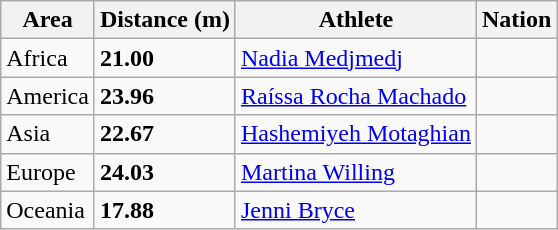<table class="wikitable">
<tr>
<th>Area</th>
<th>Distance (m)</th>
<th>Athlete</th>
<th>Nation</th>
</tr>
<tr>
<td>Africa</td>
<td><strong>21.00</strong></td>
<td><a href='#'>Nadia Medjmedj</a></td>
<td></td>
</tr>
<tr>
<td>America</td>
<td><strong>23.96</strong></td>
<td><a href='#'>Raíssa Rocha Machado</a></td>
<td></td>
</tr>
<tr>
<td>Asia</td>
<td><strong>22.67</strong></td>
<td><a href='#'>Hashemiyeh Motaghian</a></td>
<td></td>
</tr>
<tr>
<td>Europe</td>
<td><strong>24.03</strong> </td>
<td><a href='#'>Martina Willing</a></td>
<td></td>
</tr>
<tr>
<td>Oceania</td>
<td><strong>17.88</strong></td>
<td><a href='#'>Jenni Bryce</a></td>
<td></td>
</tr>
</table>
